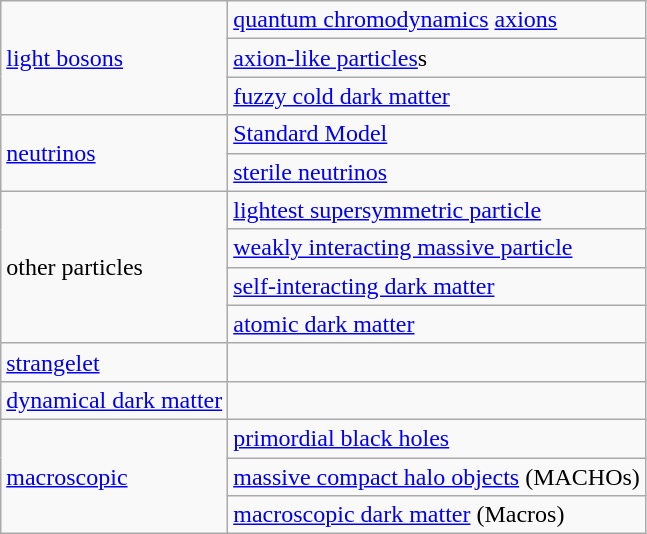<table class = wikitable>
<tr>
<td rowspan=3><a href='#'>light bosons</a></td>
<td><a href='#'>quantum chromodynamics</a> <a href='#'>axions</a></td>
</tr>
<tr>
<td><a href='#'>axion-like particles</a>s</td>
</tr>
<tr>
<td><a href='#'>fuzzy cold dark matter</a></td>
</tr>
<tr>
<td rowspan=2><a href='#'>neutrinos</a></td>
<td><a href='#'>Standard Model</a></td>
</tr>
<tr>
<td><a href='#'>sterile neutrinos</a></td>
</tr>
<tr>
<td rowspan=4>other particles</td>
<td><a href='#'>lightest supersymmetric particle</a></td>
</tr>
<tr>
<td><a href='#'>weakly interacting massive particle</a></td>
</tr>
<tr>
<td><a href='#'>self-interacting dark matter</a></td>
</tr>
<tr>
<td><a href='#'>atomic dark matter</a></td>
</tr>
<tr>
<td><a href='#'>strangelet</a></td>
</tr>
<tr>
<td><a href='#'>dynamical dark matter</a></td>
<td></td>
</tr>
<tr>
<td rowspan=3><a href='#'>macroscopic</a></td>
<td><a href='#'>primordial black holes</a></td>
</tr>
<tr>
<td><a href='#'>massive compact halo objects</a> (MACHOs)</td>
</tr>
<tr>
<td><a href='#'>macroscopic dark matter</a> (Macros)</td>
</tr>
</table>
